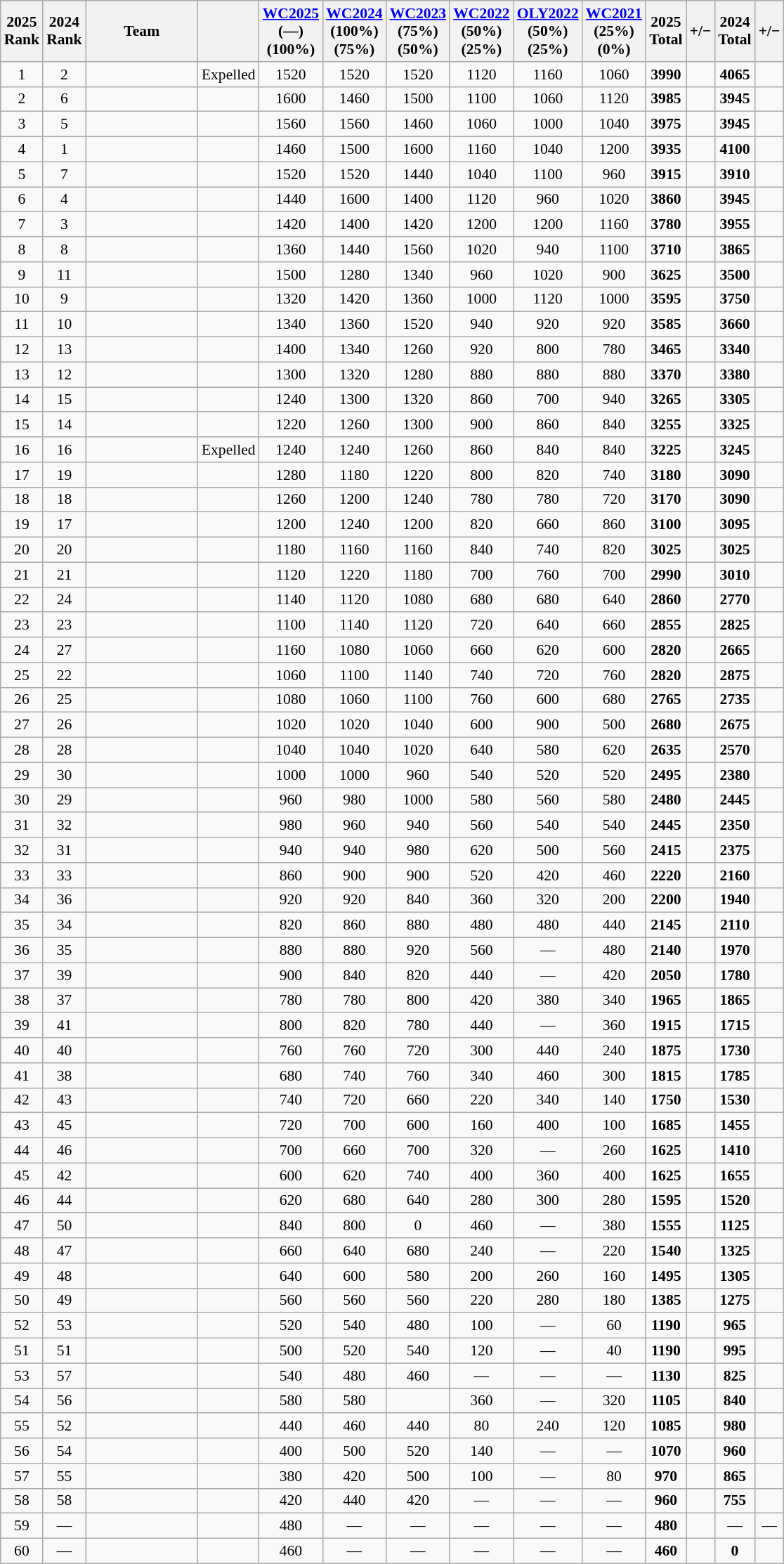<table class="wikitable sortable" style="font-size:90%; text-align:center; margin: 1em auto 1em auto">
<tr>
<th>2025<br>Rank</th>
<th>2024<br>Rank</th>
<th width=100>Team</th>
<th></th>
<th><a href='#'>WC2025</a><br>(—)<br>(100%)</th>
<th><a href='#'>WC2024</a><br>(100%)<br>(75%)</th>
<th><a href='#'>WC2023</a><br>(75%)<br>(50%)</th>
<th><a href='#'>WC2022</a><br>(50%)<br>(25%)</th>
<th><a href='#'>OLY2022</a><br>(50%)<br>(25%)</th>
<th><a href='#'>WC2021</a><br>(25%)<br>(0%)</th>
<th>2025<br>Total</th>
<th data-sort-type:number>+/−</th>
<th>2024<br>Total</th>
<th data-sort-type:number>+/−</th>
</tr>
<tr>
<td>1</td>
<td>2</td>
<td align="left"></td>
<td align="left">Expelled</td>
<td>1520</td>
<td>1520</td>
<td>1520</td>
<td>1120</td>
<td>1160</td>
<td>1060</td>
<td><strong>3990</strong></td>
<td></td>
<td><strong>4065</strong></td>
<td></td>
</tr>
<tr>
<td>2</td>
<td>6</td>
<td align="left"></td>
<td align="left"></td>
<td>1600</td>
<td>1460</td>
<td>1500</td>
<td>1100</td>
<td>1060</td>
<td>1120</td>
<td><strong>3985</strong></td>
<td></td>
<td><strong>3945</strong></td>
<td></td>
</tr>
<tr>
<td>3</td>
<td>5</td>
<td align="left"></td>
<td align="left"></td>
<td>1560</td>
<td>1560</td>
<td>1460</td>
<td>1060</td>
<td>1000</td>
<td>1040</td>
<td><strong>3975</strong></td>
<td></td>
<td><strong>3945</strong></td>
<td></td>
</tr>
<tr>
<td>4</td>
<td>1</td>
<td align="left"></td>
<td align="left"></td>
<td>1460</td>
<td>1500</td>
<td>1600</td>
<td>1160</td>
<td>1040</td>
<td>1200</td>
<td><strong>3935</strong></td>
<td></td>
<td><strong>4100</strong></td>
<td></td>
</tr>
<tr>
<td>5</td>
<td>7</td>
<td align="left"></td>
<td align="left"></td>
<td>1520</td>
<td>1520</td>
<td>1440</td>
<td>1040</td>
<td>1100</td>
<td>960</td>
<td><strong>3915</strong></td>
<td></td>
<td><strong>3910</strong></td>
<td></td>
</tr>
<tr>
<td>6</td>
<td>4</td>
<td align="left"></td>
<td align="left"></td>
<td>1440</td>
<td>1600</td>
<td>1400</td>
<td>1120</td>
<td>960</td>
<td>1020</td>
<td><strong>3860</strong></td>
<td></td>
<td><strong>3945</strong></td>
<td></td>
</tr>
<tr>
<td>7</td>
<td>3</td>
<td align="left"></td>
<td align="left"></td>
<td>1420</td>
<td>1400</td>
<td>1420</td>
<td>1200</td>
<td>1200</td>
<td>1160</td>
<td><strong>3780</strong></td>
<td></td>
<td><strong>3955</strong></td>
<td></td>
</tr>
<tr>
<td>8</td>
<td>8</td>
<td align="left"></td>
<td align="left"></td>
<td>1360</td>
<td>1440</td>
<td>1560</td>
<td>1020</td>
<td>940</td>
<td>1100</td>
<td><strong>3710</strong></td>
<td></td>
<td><strong>3865</strong></td>
<td></td>
</tr>
<tr>
<td>9</td>
<td>11</td>
<td align="left"></td>
<td align="left"></td>
<td>1500</td>
<td>1280</td>
<td>1340</td>
<td>960</td>
<td>1020</td>
<td>900</td>
<td><strong>3625</strong></td>
<td></td>
<td><strong>3500</strong></td>
<td></td>
</tr>
<tr>
<td>10</td>
<td>9</td>
<td align="left"></td>
<td align="left"></td>
<td>1320</td>
<td>1420</td>
<td>1360</td>
<td>1000</td>
<td>1120</td>
<td>1000</td>
<td><strong>3595</strong></td>
<td></td>
<td><strong>3750</strong></td>
<td></td>
</tr>
<tr>
<td>11</td>
<td>10</td>
<td align="left"></td>
<td align="left"></td>
<td>1340</td>
<td>1360</td>
<td>1520</td>
<td>940</td>
<td>920</td>
<td>920</td>
<td><strong>3585</strong></td>
<td></td>
<td><strong>3660</strong></td>
<td></td>
</tr>
<tr>
<td>12</td>
<td>13</td>
<td align="left"></td>
<td align="left"></td>
<td>1400</td>
<td>1340</td>
<td>1260</td>
<td>920</td>
<td>800</td>
<td>780</td>
<td><strong>3465</strong></td>
<td></td>
<td><strong>3340</strong></td>
<td></td>
</tr>
<tr>
<td>13</td>
<td>12</td>
<td align="left"></td>
<td align="left"></td>
<td>1300</td>
<td>1320</td>
<td>1280</td>
<td>880</td>
<td>880</td>
<td>880</td>
<td><strong>3370</strong></td>
<td></td>
<td><strong>3380</strong></td>
<td></td>
</tr>
<tr>
<td>14</td>
<td>15</td>
<td align="left"></td>
<td align="left"></td>
<td>1240</td>
<td>1300</td>
<td>1320</td>
<td>860</td>
<td>700</td>
<td>940</td>
<td><strong>3265</strong></td>
<td></td>
<td><strong>3305</strong></td>
<td></td>
</tr>
<tr>
<td>15</td>
<td>14</td>
<td align="left"></td>
<td align="left"></td>
<td>1220</td>
<td>1260</td>
<td>1300</td>
<td>900</td>
<td>860</td>
<td>840</td>
<td><strong>3255</strong></td>
<td></td>
<td><strong>3325</strong></td>
<td></td>
</tr>
<tr>
<td>16</td>
<td>16</td>
<td align="left"></td>
<td align="left">Expelled</td>
<td>1240</td>
<td>1240</td>
<td>1260</td>
<td>860</td>
<td>840</td>
<td>840</td>
<td><strong>3225</strong></td>
<td></td>
<td><strong>3245</strong></td>
<td></td>
</tr>
<tr>
<td>17</td>
<td>19</td>
<td align="left"></td>
<td align="left"></td>
<td>1280</td>
<td>1180</td>
<td>1220</td>
<td>800</td>
<td>820</td>
<td>740</td>
<td><strong>3180</strong></td>
<td></td>
<td><strong>3090</strong></td>
<td></td>
</tr>
<tr>
<td>18</td>
<td>18</td>
<td align="left"></td>
<td align="left"></td>
<td>1260</td>
<td>1200</td>
<td>1240</td>
<td>780</td>
<td>780</td>
<td>720</td>
<td><strong>3170</strong></td>
<td></td>
<td><strong>3090</strong></td>
<td></td>
</tr>
<tr>
<td>19</td>
<td>17</td>
<td align="left"></td>
<td align="left"></td>
<td>1200</td>
<td>1240</td>
<td>1200</td>
<td>820</td>
<td>660</td>
<td>860</td>
<td><strong>3100</strong></td>
<td></td>
<td><strong>3095</strong></td>
<td></td>
</tr>
<tr>
<td>20</td>
<td>20</td>
<td align="left"></td>
<td align="left"></td>
<td>1180</td>
<td>1160</td>
<td>1160</td>
<td>840</td>
<td>740</td>
<td>820</td>
<td><strong>3025</strong></td>
<td></td>
<td><strong>3025</strong></td>
<td></td>
</tr>
<tr>
<td>21</td>
<td>21</td>
<td align="left"></td>
<td align="left"></td>
<td>1120</td>
<td>1220</td>
<td>1180</td>
<td>700</td>
<td>760</td>
<td>700</td>
<td><strong>2990</strong></td>
<td></td>
<td><strong>3010</strong></td>
<td></td>
</tr>
<tr>
<td>22</td>
<td>24</td>
<td align="left"></td>
<td align="left"></td>
<td>1140</td>
<td>1120</td>
<td>1080</td>
<td>680</td>
<td>680</td>
<td>640</td>
<td><strong>2860</strong></td>
<td></td>
<td><strong>2770</strong></td>
<td></td>
</tr>
<tr>
<td>23</td>
<td>23</td>
<td align="left"></td>
<td align="left"></td>
<td>1100</td>
<td>1140</td>
<td>1120</td>
<td>720</td>
<td>640</td>
<td>660</td>
<td><strong>2855</strong></td>
<td></td>
<td><strong>2825</strong></td>
<td></td>
</tr>
<tr>
<td>24</td>
<td>27</td>
<td align="left"></td>
<td align="left"></td>
<td>1160</td>
<td>1080</td>
<td>1060</td>
<td>660</td>
<td>620</td>
<td>600</td>
<td><strong>2820</strong></td>
<td></td>
<td><strong>2665</strong></td>
<td></td>
</tr>
<tr>
<td>25</td>
<td>22</td>
<td align="left"></td>
<td align="left"></td>
<td>1060</td>
<td>1100</td>
<td>1140</td>
<td>740</td>
<td>720</td>
<td>760</td>
<td><strong>2820</strong></td>
<td></td>
<td><strong>2875</strong></td>
<td></td>
</tr>
<tr>
<td>26</td>
<td>25</td>
<td align="left"></td>
<td align="left"></td>
<td>1080</td>
<td>1060</td>
<td>1100</td>
<td>760</td>
<td>600</td>
<td>680</td>
<td><strong>2765</strong></td>
<td></td>
<td><strong>2735</strong></td>
<td></td>
</tr>
<tr>
<td>27</td>
<td>26</td>
<td align="left"></td>
<td align="left"></td>
<td>1020</td>
<td>1020</td>
<td>1040</td>
<td>600</td>
<td>900</td>
<td>500</td>
<td><strong>2680</strong></td>
<td></td>
<td><strong>2675</strong></td>
<td></td>
</tr>
<tr>
<td>28</td>
<td>28</td>
<td align="left"></td>
<td align=left></td>
<td>1040</td>
<td>1040</td>
<td>1020</td>
<td>640</td>
<td>580</td>
<td>620</td>
<td><strong>2635</strong></td>
<td></td>
<td><strong>2570</strong></td>
<td></td>
</tr>
<tr>
<td>29</td>
<td>30</td>
<td align="left"></td>
<td align="left"></td>
<td>1000</td>
<td>1000</td>
<td>960</td>
<td>540</td>
<td>520</td>
<td>520</td>
<td><strong>2495</strong></td>
<td></td>
<td><strong>2380</strong></td>
<td></td>
</tr>
<tr>
<td>30</td>
<td>29</td>
<td align="left"></td>
<td align="left"></td>
<td>960</td>
<td>980</td>
<td>1000</td>
<td>580</td>
<td>560</td>
<td>580</td>
<td><strong>2480</strong></td>
<td></td>
<td><strong>2445</strong></td>
<td></td>
</tr>
<tr>
<td>31</td>
<td>32</td>
<td align="left"></td>
<td align="left"></td>
<td>980</td>
<td>960</td>
<td>940</td>
<td>560</td>
<td>540</td>
<td>540</td>
<td><strong>2445</strong></td>
<td></td>
<td><strong>2350</strong></td>
<td></td>
</tr>
<tr>
<td>32</td>
<td>31</td>
<td align="left"></td>
<td align="left"></td>
<td>940</td>
<td>940</td>
<td>980</td>
<td>620</td>
<td>500</td>
<td>560</td>
<td><strong>2415</strong></td>
<td></td>
<td><strong>2375</strong></td>
<td></td>
</tr>
<tr>
<td>33</td>
<td>33</td>
<td align="left"></td>
<td align=left></td>
<td>860</td>
<td>900</td>
<td>900</td>
<td>520</td>
<td>420</td>
<td>460</td>
<td><strong>2220</strong></td>
<td></td>
<td><strong>2160</strong></td>
<td></td>
</tr>
<tr>
<td>34</td>
<td>36</td>
<td align="left"></td>
<td align="left"></td>
<td>920</td>
<td>920</td>
<td>840</td>
<td>360</td>
<td>320</td>
<td>200</td>
<td><strong>2200</strong></td>
<td></td>
<td><strong>1940</strong></td>
<td></td>
</tr>
<tr>
<td>35</td>
<td>34</td>
<td align="left"></td>
<td align="left"></td>
<td>820</td>
<td>860</td>
<td>880</td>
<td>480</td>
<td>480</td>
<td>440</td>
<td><strong>2145</strong></td>
<td></td>
<td><strong>2110</strong></td>
<td></td>
</tr>
<tr>
<td>36</td>
<td>35</td>
<td align="left"></td>
<td align="left"></td>
<td>880</td>
<td>880</td>
<td>920</td>
<td>560</td>
<td>—</td>
<td>480</td>
<td><strong>2140</strong></td>
<td></td>
<td><strong>1970</strong></td>
<td></td>
</tr>
<tr>
<td>37</td>
<td>39</td>
<td align="left"></td>
<td align="left"></td>
<td>900</td>
<td>840</td>
<td>820</td>
<td>440</td>
<td>—</td>
<td>420</td>
<td><strong>2050</strong></td>
<td></td>
<td><strong>1780</strong></td>
<td></td>
</tr>
<tr>
<td>38</td>
<td>37</td>
<td align="left"></td>
<td align="left"></td>
<td>780</td>
<td>780</td>
<td>800</td>
<td>420</td>
<td>380</td>
<td>340</td>
<td><strong>1965</strong></td>
<td></td>
<td><strong>1865</strong></td>
<td></td>
</tr>
<tr>
<td>39</td>
<td>41</td>
<td align="left"></td>
<td align="left"></td>
<td>800</td>
<td>820</td>
<td>780</td>
<td>440</td>
<td>—</td>
<td>360</td>
<td><strong>1915</strong></td>
<td></td>
<td><strong>1715</strong></td>
<td></td>
</tr>
<tr>
<td>40</td>
<td>40</td>
<td align="left"></td>
<td align="left"></td>
<td>760</td>
<td>760</td>
<td>720</td>
<td>300</td>
<td>440</td>
<td>240</td>
<td><strong>1875</strong></td>
<td></td>
<td><strong>1730</strong></td>
<td></td>
</tr>
<tr>
<td>41</td>
<td>38</td>
<td align="left"></td>
<td align="left"></td>
<td>680</td>
<td>740</td>
<td>760</td>
<td>340</td>
<td>460</td>
<td>300</td>
<td><strong>1815</strong></td>
<td></td>
<td><strong>1785</strong></td>
<td></td>
</tr>
<tr>
<td>42</td>
<td>43</td>
<td align="left"></td>
<td align="left"></td>
<td>740</td>
<td>720</td>
<td>660</td>
<td>220</td>
<td>340</td>
<td>140</td>
<td><strong>1750</strong></td>
<td></td>
<td><strong>1530</strong></td>
<td></td>
</tr>
<tr>
<td>43</td>
<td>45</td>
<td align="left"></td>
<td align="left"></td>
<td>720</td>
<td>700</td>
<td>600</td>
<td>160</td>
<td>400</td>
<td>100</td>
<td><strong>1685</strong></td>
<td></td>
<td><strong>1455</strong></td>
<td></td>
</tr>
<tr>
<td>44</td>
<td>46</td>
<td align="left"></td>
<td align="left"></td>
<td>700</td>
<td>660</td>
<td>700</td>
<td>320</td>
<td>—</td>
<td>260</td>
<td><strong>1625</strong></td>
<td></td>
<td><strong>1410</strong></td>
<td></td>
</tr>
<tr>
<td>45</td>
<td>42</td>
<td align="left"></td>
<td align="left"></td>
<td>600</td>
<td>620</td>
<td>740</td>
<td>400</td>
<td>360</td>
<td>400</td>
<td><strong>1625</strong></td>
<td></td>
<td><strong>1655</strong></td>
<td></td>
</tr>
<tr>
<td>46</td>
<td>44</td>
<td align="left"></td>
<td align="left"></td>
<td>620</td>
<td>680</td>
<td>640</td>
<td>280</td>
<td>300</td>
<td>280</td>
<td><strong>1595</strong></td>
<td></td>
<td><strong>1520</strong></td>
<td></td>
</tr>
<tr>
<td>47</td>
<td>50</td>
<td align="left"></td>
<td align="left"></td>
<td>840</td>
<td>800</td>
<td>0</td>
<td>460</td>
<td>—</td>
<td>380</td>
<td><strong>1555</strong></td>
<td></td>
<td><strong>1125</strong></td>
<td></td>
</tr>
<tr>
<td>48</td>
<td>47</td>
<td align="left"></td>
<td align="left"></td>
<td>660</td>
<td>640</td>
<td>680</td>
<td>240</td>
<td>—</td>
<td>220</td>
<td><strong>1540</strong></td>
<td></td>
<td><strong>1325</strong></td>
<td></td>
</tr>
<tr>
<td>49</td>
<td>48</td>
<td align="left"></td>
<td align="left"></td>
<td>640</td>
<td>600</td>
<td>580</td>
<td>200</td>
<td>260</td>
<td>160</td>
<td><strong>1495</strong></td>
<td></td>
<td><strong>1305</strong></td>
<td></td>
</tr>
<tr>
<td>50</td>
<td>49</td>
<td align="left"></td>
<td align="left"></td>
<td>560</td>
<td>560</td>
<td>560</td>
<td>220</td>
<td>280</td>
<td>180</td>
<td><strong>1385</strong></td>
<td></td>
<td><strong>1275</strong></td>
<td></td>
</tr>
<tr>
<td>52</td>
<td>53</td>
<td align="left"></td>
<td align="left"></td>
<td>520</td>
<td>540</td>
<td>480</td>
<td>100</td>
<td>—</td>
<td>60</td>
<td><strong>1190</strong></td>
<td></td>
<td><strong>965</strong></td>
<td></td>
</tr>
<tr>
<td>51</td>
<td>51</td>
<td align="left"></td>
<td align="left"></td>
<td>500</td>
<td>520</td>
<td>540</td>
<td>120</td>
<td>—</td>
<td>40</td>
<td><strong>1190</strong></td>
<td></td>
<td><strong>995</strong></td>
<td></td>
</tr>
<tr>
<td>53</td>
<td>57</td>
<td align="left"></td>
<td align="left"></td>
<td>540</td>
<td>480</td>
<td>460</td>
<td>—</td>
<td>—</td>
<td>—</td>
<td><strong>1130</strong></td>
<td></td>
<td><strong>825</strong></td>
<td></td>
</tr>
<tr>
<td>54</td>
<td>56</td>
<td align="left"></td>
<td align="left"></td>
<td>580</td>
<td>580</td>
<td></td>
<td>360</td>
<td>—</td>
<td>320</td>
<td><strong>1105</strong></td>
<td></td>
<td><strong>840</strong></td>
<td></td>
</tr>
<tr>
<td>55</td>
<td>52</td>
<td align="left"></td>
<td align="left"></td>
<td>440</td>
<td>460</td>
<td>440</td>
<td>80</td>
<td>240</td>
<td>120</td>
<td><strong>1085</strong></td>
<td></td>
<td><strong>980</strong></td>
<td></td>
</tr>
<tr>
<td>56</td>
<td>54</td>
<td align="left"></td>
<td align="left"></td>
<td>400</td>
<td>500</td>
<td>520</td>
<td>140</td>
<td>—</td>
<td>—</td>
<td><strong>1070</strong></td>
<td></td>
<td><strong>960</strong></td>
<td></td>
</tr>
<tr>
<td>57</td>
<td>55</td>
<td align="left"></td>
<td align="left"></td>
<td>380</td>
<td>420</td>
<td>500</td>
<td>100</td>
<td>—</td>
<td>80</td>
<td><strong>970</strong></td>
<td></td>
<td><strong>865</strong></td>
<td></td>
</tr>
<tr>
<td>58</td>
<td>58</td>
<td align="left"></td>
<td align=left></td>
<td>420</td>
<td>440</td>
<td>420</td>
<td>—</td>
<td>—</td>
<td>—</td>
<td><strong>960</strong></td>
<td></td>
<td><strong>755</strong></td>
<td></td>
</tr>
<tr>
<td>59</td>
<td>—</td>
<td align="left"></td>
<td align="left"></td>
<td>480</td>
<td>—</td>
<td>—</td>
<td>—</td>
<td>—</td>
<td>—</td>
<td><strong>480</strong></td>
<td></td>
<td>—</td>
<td>—</td>
</tr>
<tr>
<td>60</td>
<td>—</td>
<td align="left"></td>
<td align="left"></td>
<td>460</td>
<td>—</td>
<td>—</td>
<td>—</td>
<td>—</td>
<td>—</td>
<td><strong>460</strong></td>
<td></td>
<td><strong>0</strong></td>
<td></td>
</tr>
</table>
